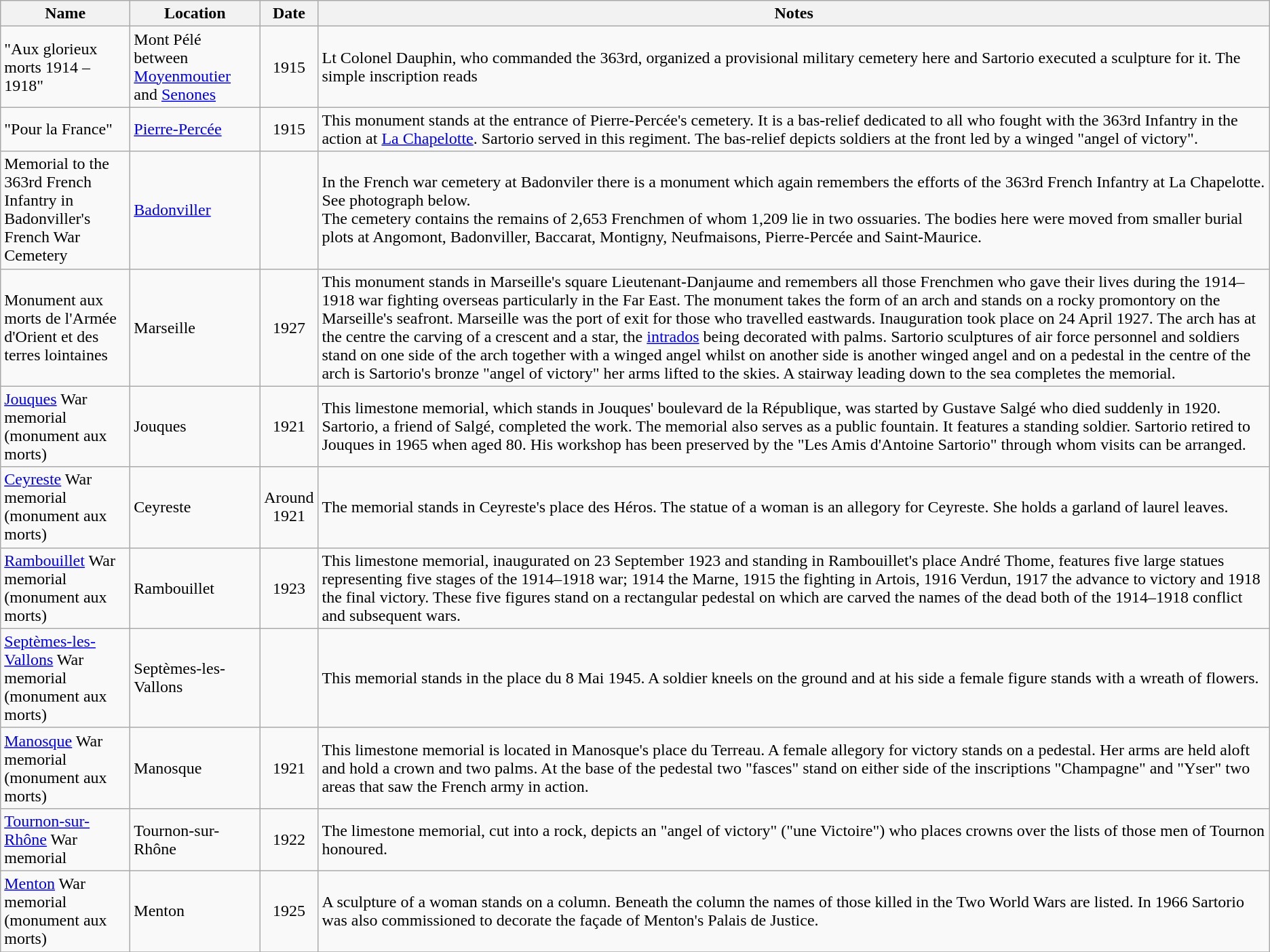<table class="wikitable sortable plainrowheaders">
<tr>
<th style="width:120px">Name</th>
<th style="width:120px">Location</th>
<th style="width:50px">Date</th>
<th class="unsortable">Notes</th>
</tr>
<tr>
<td>"Aux glorieux morts 1914 – 1918"</td>
<td>Mont Pélé between <a href='#'>Moyenmoutier</a> and <a href='#'>Senones</a></td>
<td align="center">1915</td>
<td>Lt Colonel Dauphin, who commanded the 363rd, organized a provisional military cemetery here and Sartorio executed a sculpture for it. The simple inscription reads <br></td>
</tr>
<tr>
<td>"Pour la France"</td>
<td><a href='#'>Pierre-Percée</a></td>
<td align="center">1915</td>
<td>This monument stands at the entrance of Pierre-Percée's cemetery. It is a bas-relief dedicated to all who fought with the 363rd Infantry in the action at <a href='#'>La Chapelotte</a>. Sartorio served in this regiment. The bas-relief depicts soldiers at the front led by a winged "angel of victory".<br></td>
</tr>
<tr>
<td>Memorial to the 363rd French Infantry in Badonviller's French War Cemetery</td>
<td><a href='#'>Badonviller</a></td>
<td align="center"></td>
<td>In the French war cemetery at Badonviler there is a monument which again remembers the efforts of the 363rd French Infantry at La Chapelotte. See photograph below.<br>
The cemetery contains the remains of 2,653 Frenchmen of whom 1,209 lie in two ossuaries.  The bodies here were moved from smaller burial plots at Angomont, Badonviller, Baccarat, Montigny, Neufmaisons, Pierre-Percée and Saint-Maurice.</td>
</tr>
<tr>
<td>Monument aux morts de l'Armée d'Orient et des terres lointaines</td>
<td>Marseille</td>
<td align="center">1927</td>
<td>This monument stands in Marseille's square Lieutenant-Danjaume and remembers all those Frenchmen who gave their lives during the 1914–1918 war fighting overseas particularly in the Far East. The monument takes the form of an arch and stands on a rocky promontory on the Marseille's seafront. Marseille was the port of exit for those who travelled eastwards. Inauguration took place on 24 April 1927. The arch has at the centre the carving of a crescent and a star, the <a href='#'>intrados</a> being decorated with palms. Sartorio sculptures of air force personnel and soldiers stand on one side of the arch together with a winged angel whilst on another side is another winged angel and on a pedestal in the centre of the arch is Sartorio's bronze "angel of victory" her arms lifted to the skies. A stairway leading down to the sea completes the memorial.<br></td>
</tr>
<tr>
<td><a href='#'>Jouques</a> War memorial (monument aux morts)</td>
<td>Jouques</td>
<td align="center">1921</td>
<td>This limestone memorial, which stands in Jouques' boulevard de la République, was started by Gustave Salgé who died suddenly in 1920. Sartorio, a friend of Salgé, completed the work. The memorial also serves as a public fountain. It features a standing soldier.  Sartorio retired to Jouques in 1965 when aged 80.  His workshop has been preserved by the "Les Amis d'Antoine Sartorio" through whom visits can be arranged.<br>
</td>
</tr>
<tr>
<td><a href='#'>Ceyreste</a> War memorial (monument aux morts)</td>
<td>Ceyreste</td>
<td align="center">Around 1921</td>
<td>The memorial stands in Ceyreste's place des Héros. The statue of a woman is an allegory for Ceyreste. She holds a garland of laurel leaves.<br></td>
</tr>
<tr>
<td><a href='#'>Rambouillet</a> War memorial (monument aux morts)</td>
<td>Rambouillet</td>
<td align="center">1923</td>
<td>This limestone memorial, inaugurated on 23 September 1923 and standing in Rambouillet's place André Thome, features five large statues representing five stages of the 1914–1918 war; 1914 the Marne, 1915 the fighting in Artois, 1916 Verdun, 1917 the advance to victory and 1918 the final victory. These five figures stand on a rectangular pedestal on which are carved the names of the dead both of the 1914–1918 conflict and subsequent wars.<br></td>
</tr>
<tr>
<td><a href='#'>Septèmes-les-Vallons</a> War memorial (monument aux morts)</td>
<td>Septèmes-les-Vallons</td>
<td align="center"></td>
<td>This memorial stands in the place du 8 Mai 1945. A soldier kneels on the ground and at his side a female figure stands with a wreath of flowers.<br></td>
</tr>
<tr>
<td><a href='#'>Manosque</a> War memorial (monument aux morts)</td>
<td>Manosque</td>
<td align="center">1921</td>
<td>This limestone memorial is located in Manosque's place du Terreau. A female allegory for victory stands on a pedestal. Her arms are held aloft and hold a crown and two palms. At the base of the pedestal two "fasces" stand on either side of the inscriptions  "Champagne" and "Yser" two areas that saw the French army in action.<br></td>
</tr>
<tr>
<td><a href='#'>Tournon-sur-Rhône</a> War memorial</td>
<td>Tournon-sur-Rhône</td>
<td align="center">1922</td>
<td>The limestone memorial, cut into a rock, depicts an "angel of victory" ("une Victoire") who places crowns over the lists of those men of Tournon honoured.<br></td>
</tr>
<tr>
<td><a href='#'>Menton</a> War memorial (monument aux morts)</td>
<td>Menton</td>
<td align="center">1925</td>
<td>A sculpture of a woman stands on a column. Beneath the column the names of those killed in the Two World Wars are listed.  In 1966 Sartorio was also commissioned to decorate the façade of Menton's Palais de Justice.<br></td>
</tr>
<tr>
</tr>
</table>
